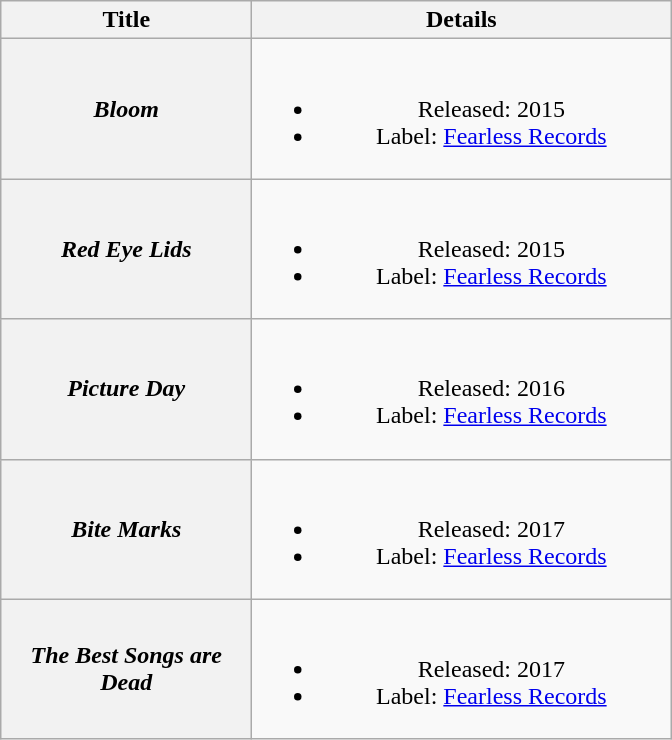<table class="wikitable plainrowheaders" style="text-align:center;">
<tr>
<th scope="col" style="width:10em;">Title</th>
<th scope="col" style="width:17em;">Details</th>
</tr>
<tr>
<th Scope="row"><em>Bloom</em></th>
<td><br><ul><li>Released: 2015</li><li>Label: <a href='#'>Fearless Records</a></li></ul></td>
</tr>
<tr>
<th Scope="row"><em> Red Eye Lids </em></th>
<td><br><ul><li>Released: 2015</li><li>Label: <a href='#'>Fearless Records</a></li></ul></td>
</tr>
<tr>
<th Scope="row"><em> Picture Day </em></th>
<td><br><ul><li>Released: 2016</li><li>Label: <a href='#'>Fearless Records</a></li></ul></td>
</tr>
<tr>
<th scope="row"><em> Bite Marks </em></th>
<td><br><ul><li>Released: 2017</li><li>Label: <a href='#'>Fearless Records</a></li></ul></td>
</tr>
<tr>
<th scope="row"><em> The Best Songs are Dead </em></th>
<td><br><ul><li>Released: 2017</li><li>Label: <a href='#'>Fearless Records</a></li></ul></td>
</tr>
</table>
